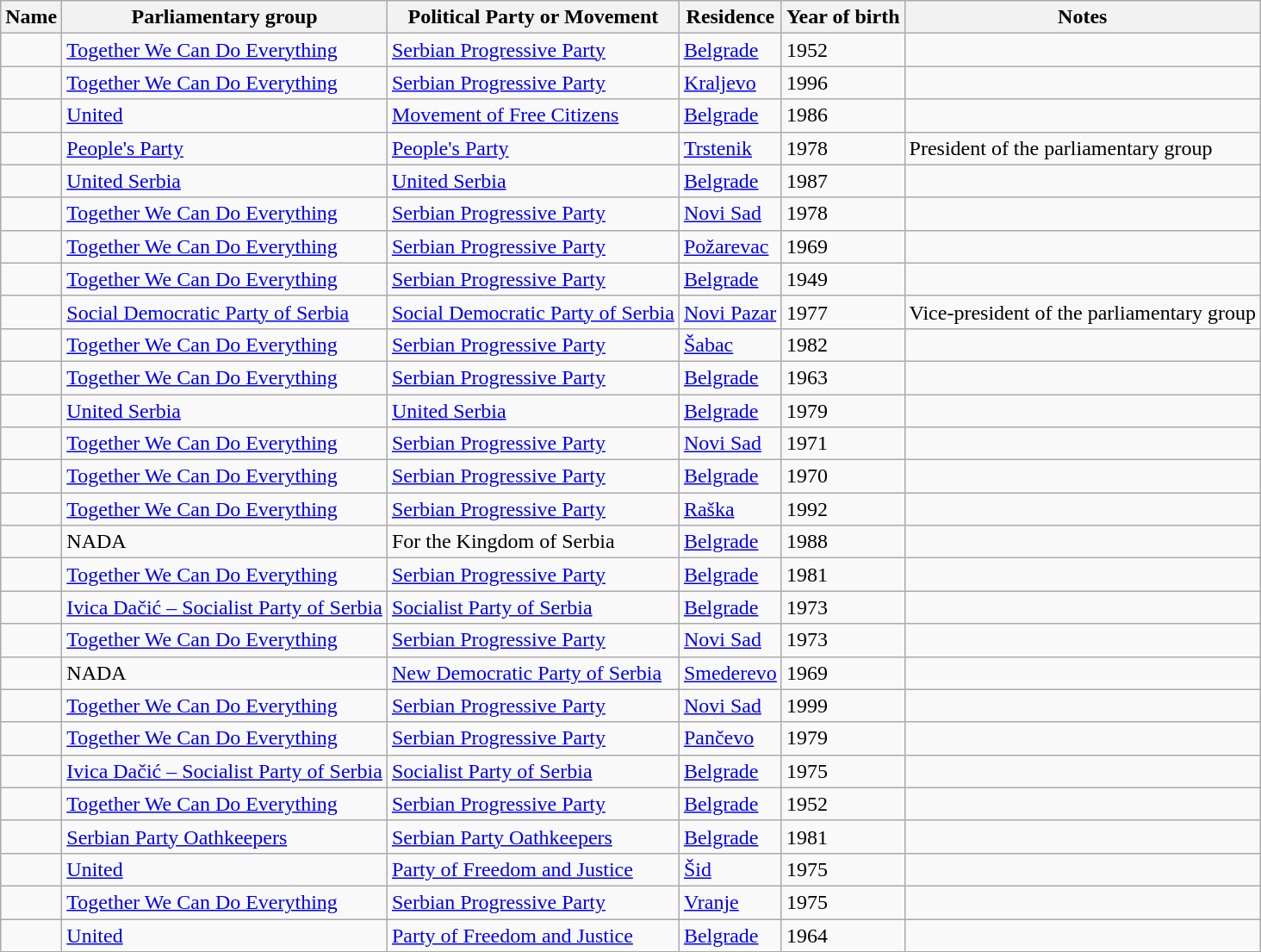<table class="wikitable sortable">
<tr>
<th>Name</th>
<th>Parliamentary group</th>
<th>Political Party or Movement</th>
<th>Residence</th>
<th>Year of birth</th>
<th>Notes</th>
</tr>
<tr>
<td></td>
<td><a href='#'>Together We Can Do Everything</a></td>
<td><a href='#'>Serbian Progressive Party</a></td>
<td><a href='#'>Belgrade</a></td>
<td>1952</td>
<td></td>
</tr>
<tr>
<td></td>
<td><a href='#'>Together We Can Do Everything</a></td>
<td><a href='#'>Serbian Progressive Party</a></td>
<td><a href='#'>Kraljevo</a></td>
<td>1996</td>
<td></td>
</tr>
<tr>
<td></td>
<td><a href='#'>United</a></td>
<td><a href='#'>Movement of Free Citizens</a></td>
<td><a href='#'>Belgrade</a></td>
<td>1986</td>
<td></td>
</tr>
<tr>
<td></td>
<td><a href='#'>People's Party</a></td>
<td><a href='#'>People's Party</a></td>
<td><a href='#'>Trstenik</a></td>
<td>1978</td>
<td>President of the parliamentary group</td>
</tr>
<tr>
<td></td>
<td><a href='#'>United Serbia</a></td>
<td><a href='#'>United Serbia</a></td>
<td><a href='#'>Belgrade</a></td>
<td>1987</td>
<td></td>
</tr>
<tr>
<td></td>
<td><a href='#'>Together We Can Do Everything</a></td>
<td><a href='#'>Serbian Progressive Party</a></td>
<td><a href='#'>Novi Sad</a></td>
<td>1978</td>
<td></td>
</tr>
<tr>
<td></td>
<td><a href='#'>Together We Can Do Everything</a></td>
<td><a href='#'>Serbian Progressive Party</a></td>
<td><a href='#'>Požarevac</a></td>
<td>1969</td>
<td></td>
</tr>
<tr>
<td></td>
<td><a href='#'>Together We Can Do Everything</a></td>
<td><a href='#'>Serbian Progressive Party</a></td>
<td><a href='#'>Belgrade</a></td>
<td>1949</td>
<td></td>
</tr>
<tr>
<td></td>
<td><a href='#'>Social Democratic Party of Serbia</a></td>
<td><a href='#'>Social Democratic Party of Serbia</a></td>
<td><a href='#'>Novi Pazar</a></td>
<td>1977</td>
<td>Vice-president of the parliamentary group</td>
</tr>
<tr>
<td></td>
<td><a href='#'>Together We Can Do Everything</a></td>
<td><a href='#'>Serbian Progressive Party</a></td>
<td><a href='#'>Šabac</a></td>
<td>1982</td>
<td></td>
</tr>
<tr>
<td></td>
<td><a href='#'>Together We Can Do Everything</a></td>
<td><a href='#'>Serbian Progressive Party</a></td>
<td><a href='#'>Belgrade</a></td>
<td>1963</td>
<td></td>
</tr>
<tr>
<td></td>
<td><a href='#'>United Serbia</a></td>
<td><a href='#'>United Serbia</a></td>
<td><a href='#'>Belgrade</a></td>
<td>1979</td>
<td></td>
</tr>
<tr>
<td></td>
<td><a href='#'>Together We Can Do Everything</a></td>
<td><a href='#'>Serbian Progressive Party</a></td>
<td><a href='#'>Novi Sad</a></td>
<td>1971</td>
<td></td>
</tr>
<tr>
<td></td>
<td><a href='#'>Together We Can Do Everything</a></td>
<td><a href='#'>Serbian Progressive Party</a></td>
<td><a href='#'>Belgrade</a></td>
<td>1970</td>
<td></td>
</tr>
<tr>
<td></td>
<td><a href='#'>Together We Can Do Everything</a></td>
<td><a href='#'>Serbian Progressive Party</a></td>
<td><a href='#'>Raška</a></td>
<td>1992</td>
<td></td>
</tr>
<tr>
<td></td>
<td>NADA</td>
<td>For the Kingdom of Serbia</td>
<td><a href='#'>Belgrade</a></td>
<td>1988</td>
<td></td>
</tr>
<tr>
<td></td>
<td><a href='#'>Together We Can Do Everything</a></td>
<td><a href='#'>Serbian Progressive Party</a></td>
<td><a href='#'>Belgrade</a></td>
<td>1981</td>
<td></td>
</tr>
<tr>
<td></td>
<td><a href='#'>Ivica Dačić – Socialist Party of Serbia</a></td>
<td><a href='#'>Socialist Party of Serbia</a></td>
<td><a href='#'>Belgrade</a></td>
<td>1973</td>
<td></td>
</tr>
<tr>
<td></td>
<td><a href='#'>Together We Can Do Everything</a></td>
<td><a href='#'>Serbian Progressive Party</a></td>
<td><a href='#'>Novi Sad</a></td>
<td>1973</td>
<td></td>
</tr>
<tr>
<td></td>
<td>NADA</td>
<td><a href='#'>New Democratic Party of Serbia</a></td>
<td><a href='#'>Smederevo</a></td>
<td>1969</td>
<td></td>
</tr>
<tr>
<td></td>
<td><a href='#'>Together We Can Do Everything</a></td>
<td><a href='#'>Serbian Progressive Party</a></td>
<td><a href='#'>Novi Sad</a></td>
<td>1999</td>
<td></td>
</tr>
<tr>
<td></td>
<td><a href='#'>Together We Can Do Everything</a></td>
<td><a href='#'>Serbian Progressive Party</a></td>
<td><a href='#'>Pančevo</a></td>
<td>1979</td>
<td></td>
</tr>
<tr>
<td></td>
<td><a href='#'>Ivica Dačić – Socialist Party of Serbia</a></td>
<td><a href='#'>Socialist Party of Serbia</a></td>
<td><a href='#'>Belgrade</a></td>
<td>1975</td>
<td></td>
</tr>
<tr>
<td></td>
<td><a href='#'>Together We Can Do Everything</a></td>
<td><a href='#'>Serbian Progressive Party</a></td>
<td><a href='#'>Belgrade</a></td>
<td>1952</td>
<td></td>
</tr>
<tr>
<td></td>
<td><a href='#'>Serbian Party Oathkeepers</a></td>
<td><a href='#'>Serbian Party Oathkeepers</a></td>
<td><a href='#'>Belgrade</a></td>
<td>1981</td>
<td></td>
</tr>
<tr>
<td></td>
<td><a href='#'>United</a></td>
<td><a href='#'>Party of Freedom and Justice</a></td>
<td><a href='#'>Šid</a></td>
<td>1975</td>
<td></td>
</tr>
<tr>
<td></td>
<td><a href='#'>Together We Can Do Everything</a></td>
<td><a href='#'>Serbian Progressive Party</a></td>
<td><a href='#'>Vranje</a></td>
<td>1975</td>
<td></td>
</tr>
<tr>
<td></td>
<td><a href='#'>United</a></td>
<td><a href='#'>Party of Freedom and Justice</a></td>
<td><a href='#'>Belgrade</a></td>
<td>1964</td>
<td></td>
</tr>
<tr>
</tr>
</table>
